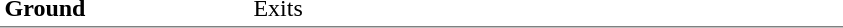<table table border=0 cellspacing=0 cellpadding=3>
<tr>
<td style="border-bottom:solid 1px gray;" width=50 rowspan=10 valign=top><strong>Ground</strong></td>
</tr>
<tr>
<td style="border-bottom:solid 1px gray;" width=100 rowspan=2 valign=top></td>
<td style="border-bottom:solid 1px gray;" width=390 rowspan=2 valign=top>Exits</td>
</tr>
</table>
